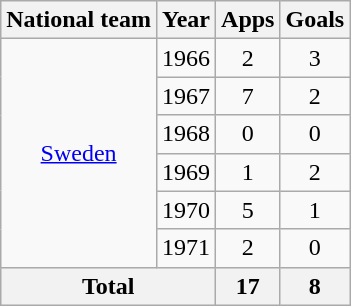<table class="wikitable" style="text-align:center">
<tr>
<th>National team</th>
<th>Year</th>
<th>Apps</th>
<th>Goals</th>
</tr>
<tr>
<td rowspan="6"><a href='#'>Sweden</a></td>
<td>1966</td>
<td>2</td>
<td>3</td>
</tr>
<tr>
<td>1967</td>
<td>7</td>
<td>2</td>
</tr>
<tr>
<td>1968</td>
<td>0</td>
<td>0</td>
</tr>
<tr>
<td>1969</td>
<td>1</td>
<td>2</td>
</tr>
<tr>
<td>1970</td>
<td>5</td>
<td>1</td>
</tr>
<tr>
<td>1971</td>
<td>2</td>
<td>0</td>
</tr>
<tr>
<th colspan="2">Total</th>
<th>17</th>
<th>8</th>
</tr>
</table>
